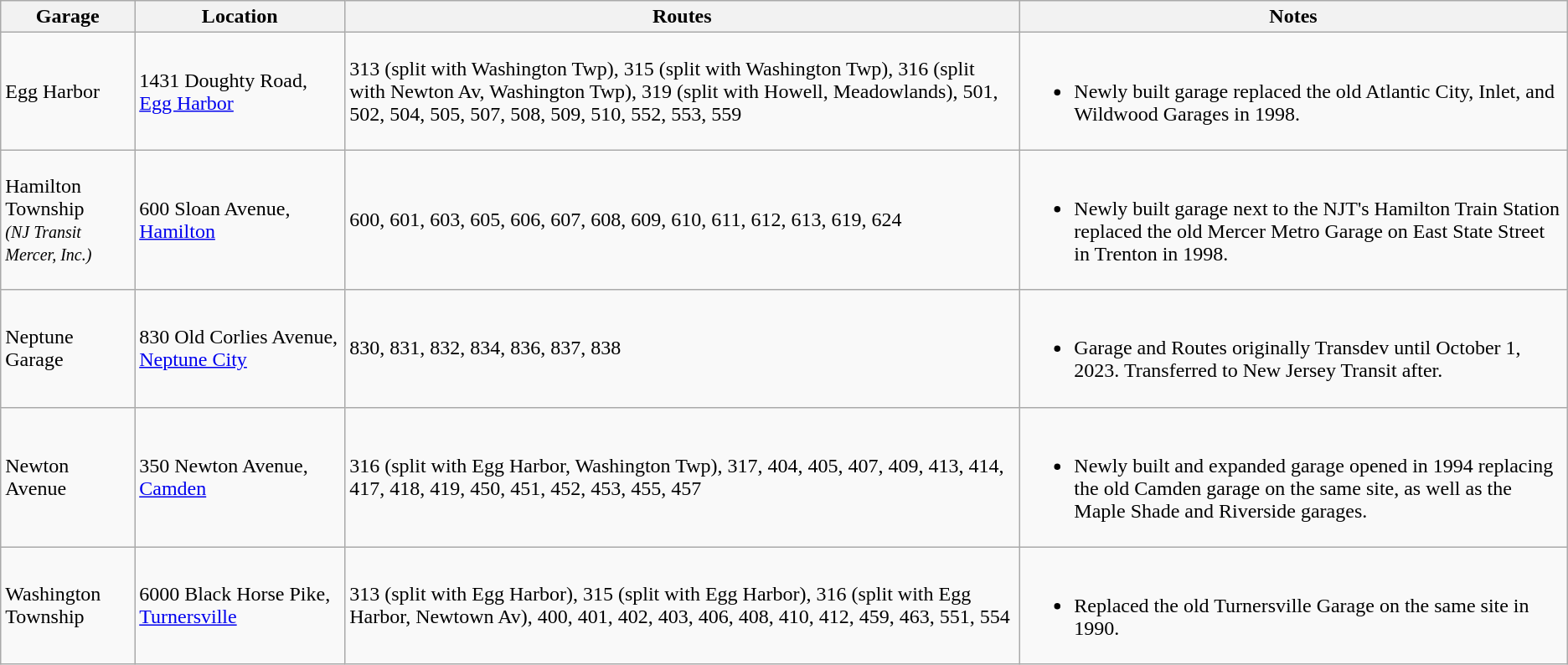<table class="wikitable">
<tr>
<th>Garage</th>
<th width="160px">Location</th>
<th>Routes</th>
<th>Notes</th>
</tr>
<tr>
<td>Egg Harbor</td>
<td>1431 Doughty Road,<br><a href='#'>Egg Harbor</a></td>
<td>313 (split with Washington Twp), 315 (split with Washington Twp), 316 (split with Newton Av, Washington Twp), 319 (split with Howell, Meadowlands), 501, 502, 504, 505, 507, 508, 509, 510, 552, 553, 559</td>
<td><br><ul><li>Newly built garage replaced the old Atlantic City, Inlet, and Wildwood Garages in 1998.</li></ul></td>
</tr>
<tr>
<td>Hamilton Township<br><small><em>(NJ Transit Mercer, Inc.)</em></small></td>
<td>600 Sloan Avenue,<br><a href='#'>Hamilton</a></td>
<td>600, 601, 603, 605, 606, 607, 608, 609, 610, 611, 612, 613, 619, 624</td>
<td><br><ul><li>Newly built garage next to the NJT's Hamilton Train Station replaced the old Mercer Metro Garage on East State Street in Trenton in 1998.</li></ul></td>
</tr>
<tr>
<td>Neptune Garage</td>
<td>830 Old Corlies Avenue,<br><a href='#'>Neptune City</a></td>
<td>830, 831, 832, 834, 836, 837, 838</td>
<td><br><ul><li>Garage and Routes originally Transdev until October 1, 2023. Transferred to New Jersey Transit after.</li></ul></td>
</tr>
<tr>
<td>Newton Avenue</td>
<td>350 Newton Avenue,<br><a href='#'>Camden</a></td>
<td>316 (split with Egg Harbor, Washington Twp), 317, 404, 405, 407, 409, 413, 414, 417, 418, 419, 450, 451, 452, 453, 455, 457</td>
<td><br><ul><li>Newly built and expanded garage opened in 1994 replacing the old Camden garage on the same site, as well as the Maple Shade and Riverside garages.</li></ul></td>
</tr>
<tr>
<td>Washington Township</td>
<td>6000 Black Horse Pike,<br><a href='#'>Turnersville</a></td>
<td>313 (split with Egg Harbor), 315 (split with Egg Harbor), 316 (split with Egg Harbor, Newtown Av), 400, 401, 402, 403, 406, 408, 410, 412, 459, 463, 551, 554</td>
<td><br><ul><li>Replaced the old Turnersville Garage on the same site in 1990.</li></ul></td>
</tr>
</table>
